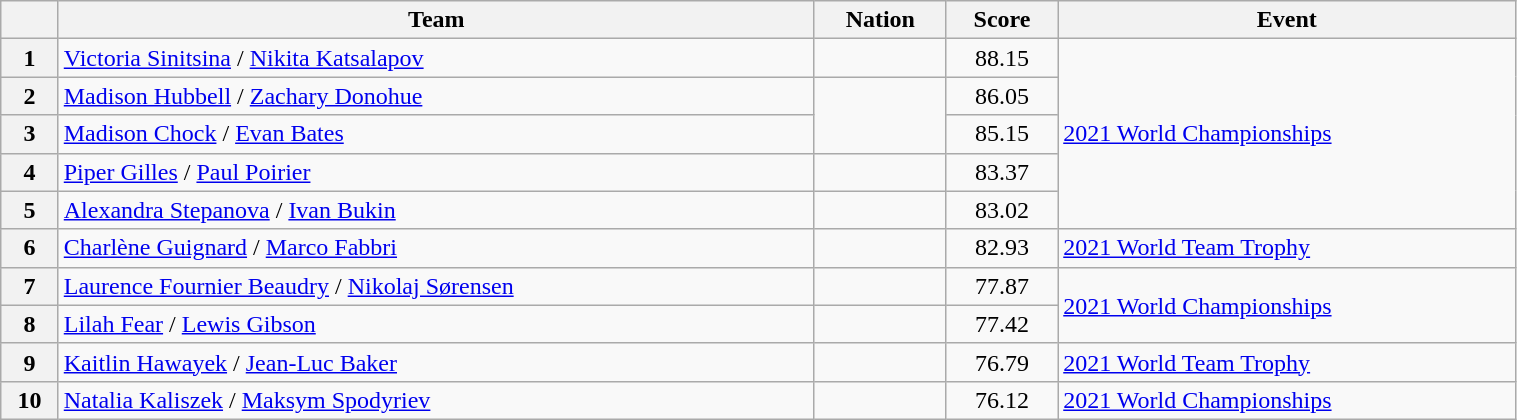<table class="wikitable sortable" style="text-align:left; width:80%">
<tr>
<th scope="col"></th>
<th scope="col">Team</th>
<th scope="col">Nation</th>
<th scope="col">Score</th>
<th scope="col">Event</th>
</tr>
<tr>
<th scope="row">1</th>
<td><a href='#'>Victoria Sinitsina</a> / <a href='#'>Nikita Katsalapov</a></td>
<td></td>
<td style="text-align:center;">88.15</td>
<td rowspan="5"><a href='#'>2021 World Championships</a></td>
</tr>
<tr>
<th scope="row">2</th>
<td><a href='#'>Madison Hubbell</a> / <a href='#'>Zachary Donohue</a></td>
<td rowspan="2"></td>
<td style="text-align:center;">86.05</td>
</tr>
<tr>
<th scope="row">3</th>
<td><a href='#'>Madison Chock</a> / <a href='#'>Evan Bates</a></td>
<td style="text-align:center;">85.15</td>
</tr>
<tr>
<th scope="row">4</th>
<td><a href='#'>Piper Gilles</a> / <a href='#'>Paul Poirier</a></td>
<td></td>
<td style="text-align:center;">83.37</td>
</tr>
<tr>
<th scope="row">5</th>
<td><a href='#'>Alexandra Stepanova</a> / <a href='#'>Ivan Bukin</a></td>
<td></td>
<td style="text-align:center;">83.02</td>
</tr>
<tr>
<th scope="row">6</th>
<td><a href='#'>Charlène Guignard</a> / <a href='#'>Marco Fabbri</a></td>
<td></td>
<td style="text-align:center;">82.93</td>
<td><a href='#'>2021 World Team Trophy</a></td>
</tr>
<tr>
<th scope="row">7</th>
<td><a href='#'>Laurence Fournier Beaudry</a> / <a href='#'>Nikolaj Sørensen</a></td>
<td></td>
<td style="text-align:center;">77.87</td>
<td rowspan="2"><a href='#'>2021 World Championships</a></td>
</tr>
<tr>
<th scope="row">8</th>
<td><a href='#'>Lilah Fear</a> / <a href='#'>Lewis Gibson</a></td>
<td></td>
<td style="text-align:center;">77.42</td>
</tr>
<tr>
<th scope="row">9</th>
<td><a href='#'>Kaitlin Hawayek</a> / <a href='#'>Jean-Luc Baker</a></td>
<td></td>
<td style="text-align:center;">76.79</td>
<td><a href='#'>2021 World Team Trophy</a></td>
</tr>
<tr>
<th scope="row">10</th>
<td><a href='#'>Natalia Kaliszek</a> / <a href='#'>Maksym Spodyriev</a></td>
<td></td>
<td style="text-align:center;">76.12</td>
<td><a href='#'>2021 World Championships</a></td>
</tr>
</table>
